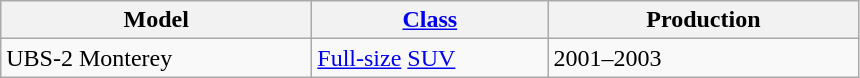<table class="wikitable">
<tr>
<th style="width:200px;">Model</th>
<th style="width:150px;"><a href='#'>Class</a></th>
<th style="width:200px;">Production</th>
</tr>
<tr>
<td valign="top">UBS-2 Monterey</td>
<td valign="top"><a href='#'>Full-size</a> <a href='#'>SUV</a></td>
<td valign="top">2001–2003</td>
</tr>
</table>
